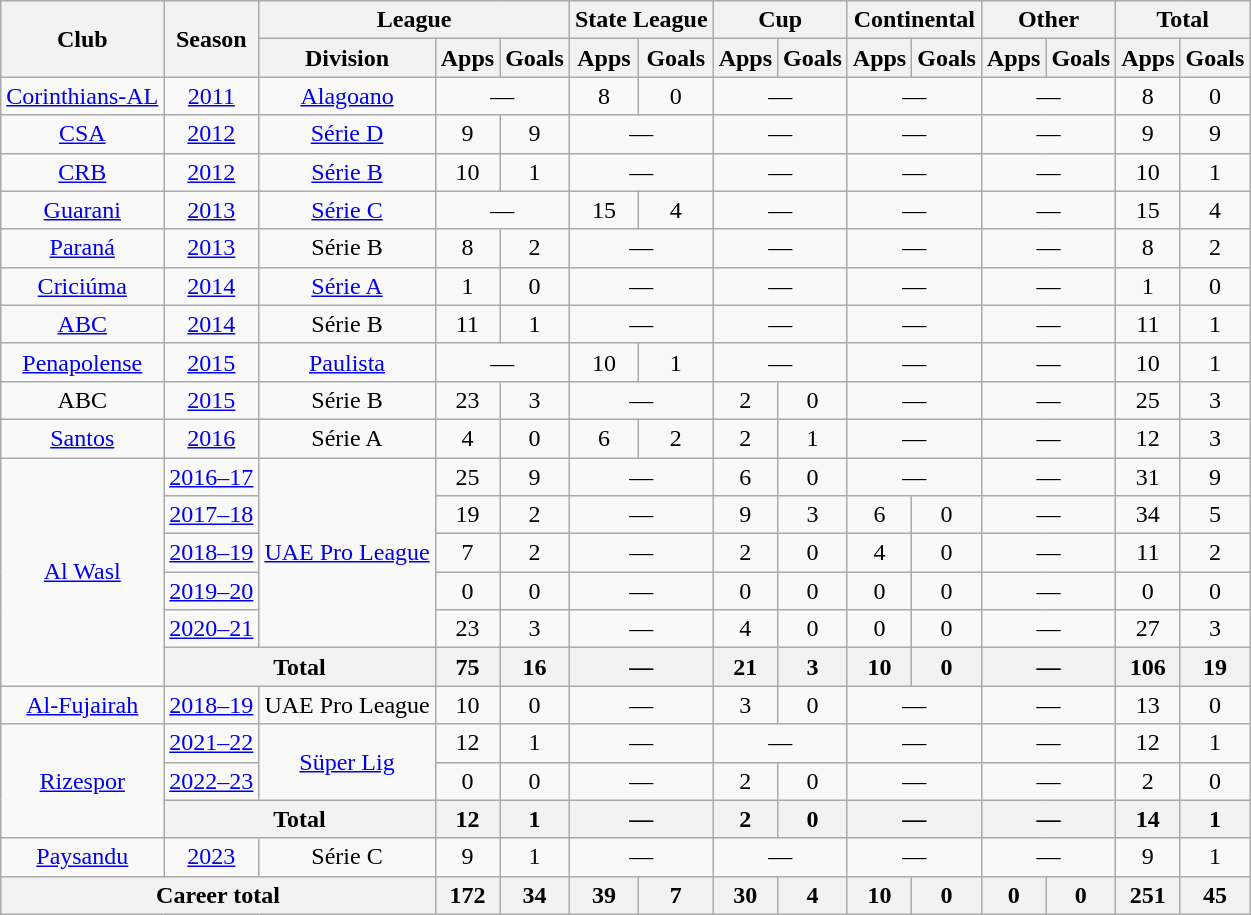<table class="wikitable" style="text-align:center">
<tr>
<th rowspan="2">Club</th>
<th rowspan="2">Season</th>
<th colspan="3">League</th>
<th colspan="2">State League</th>
<th colspan="2">Cup</th>
<th colspan="2">Continental</th>
<th colspan="2">Other</th>
<th colspan="2">Total</th>
</tr>
<tr>
<th>Division</th>
<th>Apps</th>
<th>Goals</th>
<th>Apps</th>
<th>Goals</th>
<th>Apps</th>
<th>Goals</th>
<th>Apps</th>
<th>Goals</th>
<th>Apps</th>
<th>Goals</th>
<th>Apps</th>
<th>Goals</th>
</tr>
<tr>
<td><a href='#'>Corinthians-AL</a></td>
<td><a href='#'>2011</a></td>
<td><a href='#'>Alagoano</a></td>
<td colspan="2">—</td>
<td>8</td>
<td>0</td>
<td colspan="2">—</td>
<td colspan="2">—</td>
<td colspan="2">—</td>
<td>8</td>
<td>0</td>
</tr>
<tr>
<td><a href='#'>CSA</a></td>
<td><a href='#'>2012</a></td>
<td><a href='#'>Série D</a></td>
<td>9</td>
<td>9</td>
<td colspan="2">—</td>
<td colspan="2">—</td>
<td colspan="2">—</td>
<td colspan="2">—</td>
<td>9</td>
<td>9</td>
</tr>
<tr>
<td><a href='#'>CRB</a></td>
<td><a href='#'>2012</a></td>
<td><a href='#'>Série B</a></td>
<td>10</td>
<td>1</td>
<td colspan="2">—</td>
<td colspan="2">—</td>
<td colspan="2">—</td>
<td colspan="2">—</td>
<td>10</td>
<td>1</td>
</tr>
<tr>
<td><a href='#'>Guarani</a></td>
<td><a href='#'>2013</a></td>
<td><a href='#'>Série C</a></td>
<td colspan="2">—</td>
<td>15</td>
<td>4</td>
<td colspan="2">—</td>
<td colspan="2">—</td>
<td colspan="2">—</td>
<td>15</td>
<td>4</td>
</tr>
<tr>
<td><a href='#'>Paraná</a></td>
<td><a href='#'>2013</a></td>
<td>Série B</td>
<td>8</td>
<td>2</td>
<td colspan="2">—</td>
<td colspan="2">—</td>
<td colspan="2">—</td>
<td colspan="2">—</td>
<td>8</td>
<td>2</td>
</tr>
<tr>
<td><a href='#'>Criciúma</a></td>
<td><a href='#'>2014</a></td>
<td><a href='#'>Série A</a></td>
<td>1</td>
<td>0</td>
<td colspan="2">—</td>
<td colspan="2">—</td>
<td colspan="2">—</td>
<td colspan="2">—</td>
<td>1</td>
<td>0</td>
</tr>
<tr>
<td><a href='#'>ABC</a></td>
<td><a href='#'>2014</a></td>
<td>Série B</td>
<td>11</td>
<td>1</td>
<td colspan="2">—</td>
<td colspan="2">—</td>
<td colspan="2">—</td>
<td colspan="2">—</td>
<td>11</td>
<td>1</td>
</tr>
<tr>
<td><a href='#'>Penapolense</a></td>
<td><a href='#'>2015</a></td>
<td><a href='#'>Paulista</a></td>
<td colspan="2">—</td>
<td>10</td>
<td>1</td>
<td colspan="2">—</td>
<td colspan="2">—</td>
<td colspan="2">—</td>
<td>10</td>
<td>1</td>
</tr>
<tr>
<td>ABC</td>
<td><a href='#'>2015</a></td>
<td>Série B</td>
<td>23</td>
<td>3</td>
<td colspan="2">—</td>
<td>2</td>
<td>0</td>
<td colspan="2">—</td>
<td colspan="2">—</td>
<td>25</td>
<td>3</td>
</tr>
<tr>
<td><a href='#'>Santos</a></td>
<td><a href='#'>2016</a></td>
<td>Série A</td>
<td>4</td>
<td>0</td>
<td>6</td>
<td>2</td>
<td>2</td>
<td>1</td>
<td colspan="2">—</td>
<td colspan="2">—</td>
<td>12</td>
<td>3</td>
</tr>
<tr>
<td rowspan="6"><a href='#'>Al Wasl</a></td>
<td><a href='#'>2016–17</a></td>
<td rowspan="5"><a href='#'>UAE Pro League</a></td>
<td>25</td>
<td>9</td>
<td colspan="2">—</td>
<td>6</td>
<td>0</td>
<td colspan="2">—</td>
<td colspan="2">—</td>
<td>31</td>
<td>9</td>
</tr>
<tr>
<td><a href='#'>2017–18</a></td>
<td>19</td>
<td>2</td>
<td colspan="2">—</td>
<td>9</td>
<td>3</td>
<td>6</td>
<td>0</td>
<td colspan="2">—</td>
<td>34</td>
<td>5</td>
</tr>
<tr>
<td><a href='#'>2018–19</a></td>
<td>7</td>
<td>2</td>
<td colspan="2">—</td>
<td>2</td>
<td>0</td>
<td>4</td>
<td>0</td>
<td colspan="2">—</td>
<td>11</td>
<td>2</td>
</tr>
<tr>
<td><a href='#'>2019–20</a></td>
<td>0</td>
<td>0</td>
<td colspan="2">—</td>
<td>0</td>
<td>0</td>
<td>0</td>
<td>0</td>
<td colspan="2">—</td>
<td>0</td>
<td>0</td>
</tr>
<tr>
<td><a href='#'>2020–21</a></td>
<td>23</td>
<td>3</td>
<td colspan="2">—</td>
<td>4</td>
<td>0</td>
<td>0</td>
<td>0</td>
<td colspan="2">—</td>
<td>27</td>
<td>3</td>
</tr>
<tr>
<th colspan="2">Total</th>
<th>75</th>
<th>16</th>
<th colspan="2">—</th>
<th>21</th>
<th>3</th>
<th>10</th>
<th>0</th>
<th colspan="2">—</th>
<th>106</th>
<th>19</th>
</tr>
<tr>
<td><a href='#'>Al-Fujairah</a></td>
<td><a href='#'>2018–19</a></td>
<td>UAE Pro League</td>
<td>10</td>
<td>0</td>
<td colspan="2">—</td>
<td>3</td>
<td>0</td>
<td colspan="2">—</td>
<td colspan="2">—</td>
<td>13</td>
<td>0</td>
</tr>
<tr>
<td rowspan="3"><a href='#'>Rizespor</a></td>
<td><a href='#'>2021–22</a></td>
<td rowspan=2><a href='#'>Süper Lig</a></td>
<td>12</td>
<td>1</td>
<td colspan="2">—</td>
<td colspan="2">—</td>
<td colspan="2">—</td>
<td colspan="2">—</td>
<td>12</td>
<td>1</td>
</tr>
<tr>
<td><a href='#'>2022–23</a></td>
<td>0</td>
<td>0</td>
<td colspan="2">—</td>
<td>2</td>
<td>0</td>
<td colspan="2">—</td>
<td colspan="2">—</td>
<td>2</td>
<td>0</td>
</tr>
<tr>
<th colspan="2">Total</th>
<th>12</th>
<th>1</th>
<th colspan="2">—</th>
<th>2</th>
<th>0</th>
<th colspan="2">—</th>
<th colspan="2">—</th>
<th>14</th>
<th>1</th>
</tr>
<tr>
<td><a href='#'>Paysandu</a></td>
<td><a href='#'>2023</a></td>
<td>Série C</td>
<td>9</td>
<td>1</td>
<td colspan="2">—</td>
<td colspan="2">—</td>
<td colspan="2">—</td>
<td colspan="2">—</td>
<td>9</td>
<td>1</td>
</tr>
<tr>
<th colspan="3">Career total</th>
<th>172</th>
<th>34</th>
<th>39</th>
<th>7</th>
<th>30</th>
<th>4</th>
<th>10</th>
<th>0</th>
<th>0</th>
<th>0</th>
<th>251</th>
<th>45</th>
</tr>
</table>
